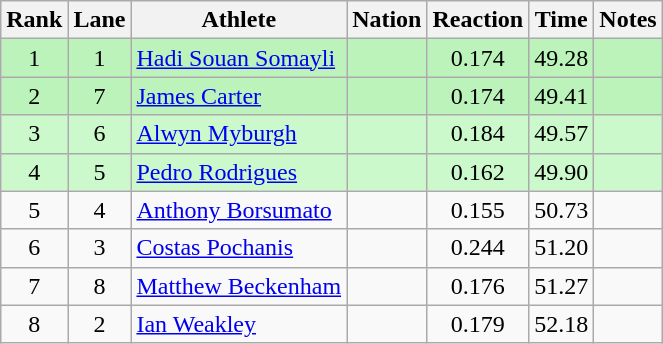<table class="wikitable sortable" style="text-align:center">
<tr>
<th>Rank</th>
<th>Lane</th>
<th>Athlete</th>
<th>Nation</th>
<th>Reaction</th>
<th>Time</th>
<th>Notes</th>
</tr>
<tr bgcolor = "bbf3bb">
<td>1</td>
<td>1</td>
<td align="left"><a href='#'>Hadi Souan Somayli</a></td>
<td align="left"></td>
<td>0.174</td>
<td>49.28</td>
<td></td>
</tr>
<tr bgcolor = "bbf3bb">
<td>2</td>
<td>7</td>
<td align="left"><a href='#'>James Carter</a></td>
<td align="left"></td>
<td>0.174</td>
<td>49.41</td>
<td></td>
</tr>
<tr bgcolor = "ccf9cc">
<td>3</td>
<td>6</td>
<td align="left"><a href='#'>Alwyn Myburgh</a></td>
<td align="left"></td>
<td>0.184</td>
<td>49.57</td>
<td></td>
</tr>
<tr bgcolor = "ccf9cc">
<td>4</td>
<td>5</td>
<td align="left"><a href='#'>Pedro Rodrigues</a></td>
<td align="left"></td>
<td>0.162</td>
<td>49.90</td>
<td></td>
</tr>
<tr>
<td>5</td>
<td>4</td>
<td align="left"><a href='#'>Anthony Borsumato</a></td>
<td align="left"></td>
<td>0.155</td>
<td>50.73</td>
<td></td>
</tr>
<tr>
<td>6</td>
<td>3</td>
<td align="left"><a href='#'>Costas Pochanis</a></td>
<td align="left"></td>
<td>0.244</td>
<td>51.20</td>
<td></td>
</tr>
<tr>
<td>7</td>
<td>8</td>
<td align="left"><a href='#'>Matthew Beckenham</a></td>
<td align="left"></td>
<td>0.176</td>
<td>51.27</td>
<td></td>
</tr>
<tr>
<td>8</td>
<td>2</td>
<td align="left"><a href='#'>Ian Weakley</a></td>
<td align="left"></td>
<td>0.179</td>
<td>52.18</td>
<td></td>
</tr>
</table>
